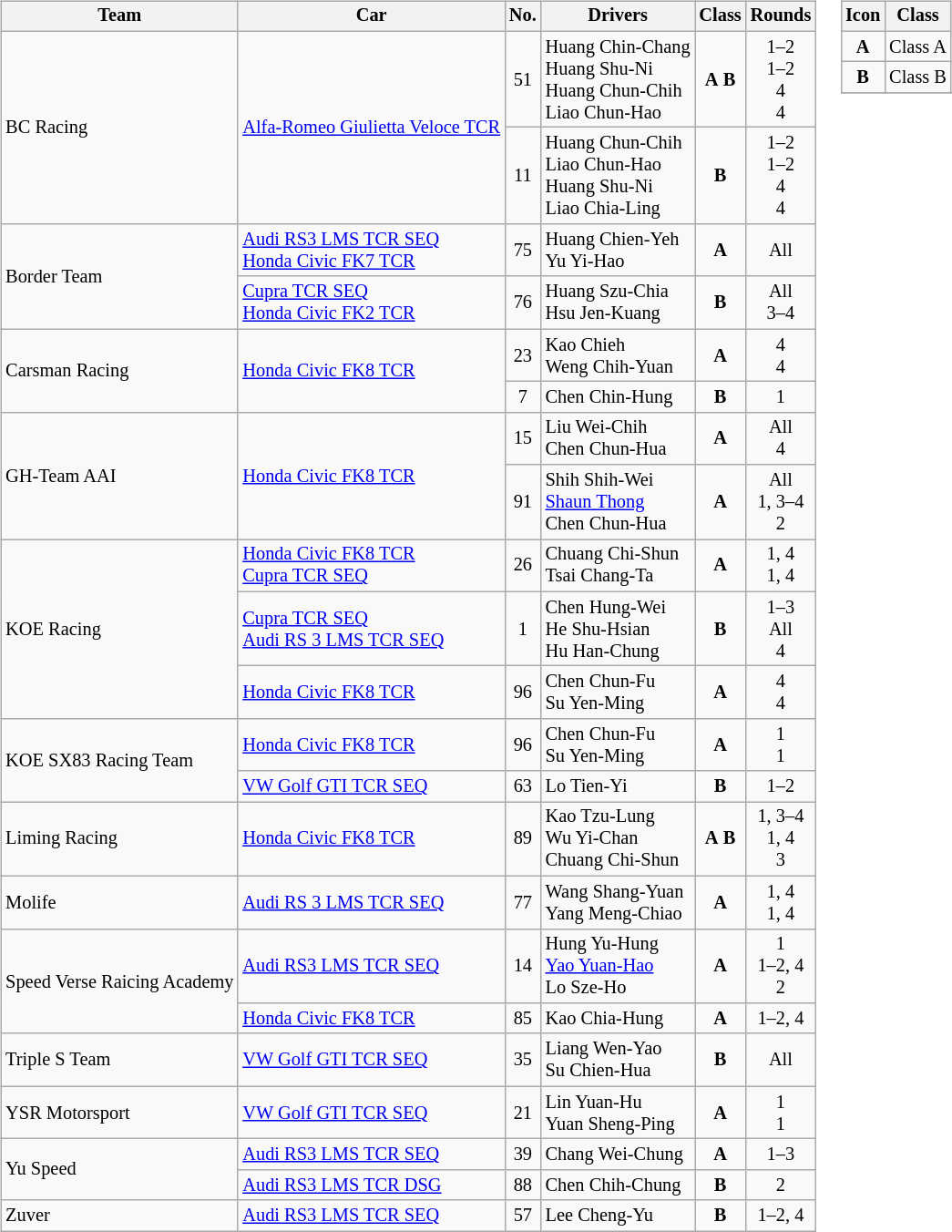<table>
<tr>
<td><br><table class="wikitable" style="font-size: 85%;">
<tr>
<th>Team</th>
<th>Car</th>
<th>No.</th>
<th>Drivers</th>
<th>Class</th>
<th>Rounds</th>
</tr>
<tr>
<td rowspan=2> BC Racing</td>
<td rowspan=2><a href='#'>Alfa-Romeo Giulietta Veloce TCR</a></td>
<td align=center>51</td>
<td> Huang Chin-Chang<br> Huang Shu-Ni<br> Huang Chun-Chih<br> Liao Chun-Hao</td>
<td align=center><strong><span>A</span></strong> <strong><span>B</span></strong></td>
<td align=center>1–2<br>1–2<br>4<br>4</td>
</tr>
<tr>
<td align=center>11</td>
<td> Huang Chun-Chih<br> Liao Chun-Hao<br> Huang Shu-Ni<br> Liao Chia-Ling</td>
<td align=center><strong><span>B</span></strong></td>
<td align=center>1–2<br>1–2<br>4<br>4</td>
</tr>
<tr>
<td rowspan=2> Border Team</td>
<td><a href='#'>Audi RS3 LMS TCR SEQ</a><br><a href='#'>Honda Civic FK7 TCR</a></td>
<td align=center>75</td>
<td> Huang Chien-Yeh<br> Yu Yi-Hao</td>
<td align=center><strong><span>A</span></strong></td>
<td align=center>All</td>
</tr>
<tr>
<td><a href='#'>Cupra TCR SEQ</a><br><a href='#'>Honda Civic FK2 TCR</a></td>
<td align=center>76</td>
<td> Huang Szu-Chia<br> Hsu Jen-Kuang</td>
<td align=center><strong><span>B</span></strong></td>
<td align=center>All<br>3–4</td>
</tr>
<tr>
<td rowspan=2> Carsman Racing</td>
<td rowspan=2><a href='#'>Honda Civic FK8 TCR</a></td>
<td align=center>23</td>
<td> Kao Chieh<br> Weng Chih-Yuan</td>
<td align=center><strong><span>A</span></strong></td>
<td align=center>4<br>4</td>
</tr>
<tr>
<td align=center>7</td>
<td> Chen Chin-Hung</td>
<td align=center><strong><span>B</span></strong></td>
<td align=center>1</td>
</tr>
<tr>
<td rowspan=2> GH-Team AAI</td>
<td rowspan=2><a href='#'>Honda Civic FK8 TCR</a></td>
<td align=center>15</td>
<td> Liu Wei-Chih<br> Chen Chun-Hua</td>
<td align=center><strong><span>A</span></strong></td>
<td align=center>All<br>4</td>
</tr>
<tr>
<td align=center>91</td>
<td> Shih Shih-Wei<br> <a href='#'>Shaun Thong</a><br> Chen Chun-Hua</td>
<td align=center><strong><span>A</span></strong></td>
<td align=center>All<br>1, 3–4<br>2</td>
</tr>
<tr>
<td rowspan=3> KOE Racing</td>
<td><a href='#'>Honda Civic FK8 TCR</a><br><a href='#'>Cupra TCR SEQ</a></td>
<td align=center>26</td>
<td> Chuang Chi-Shun<br> Tsai Chang-Ta</td>
<td align=center><strong><span>A</span></strong></td>
<td align=center>1, 4<br>1, 4</td>
</tr>
<tr>
<td><a href='#'>Cupra TCR SEQ</a><br><a href='#'>Audi RS 3 LMS TCR SEQ</a></td>
<td align=center>1</td>
<td> Chen Hung-Wei<br> He Shu-Hsian<br> Hu Han-Chung</td>
<td align=center><strong><span>B</span></strong></td>
<td align=center>1–3<br>All<br>4</td>
</tr>
<tr>
<td><a href='#'>Honda Civic FK8 TCR</a></td>
<td align=center>96</td>
<td> Chen Chun-Fu<br> Su Yen-Ming</td>
<td align=center><strong><span>A</span></strong></td>
<td align=center>4<br>4</td>
</tr>
<tr>
<td rowspan=2> KOE SX83 Racing Team</td>
<td><a href='#'>Honda Civic FK8 TCR</a></td>
<td align=center>96</td>
<td> Chen Chun-Fu<br> Su Yen-Ming</td>
<td align=center><strong><span>A</span></strong></td>
<td align=center>1<br>1</td>
</tr>
<tr>
<td><a href='#'>VW Golf GTI TCR SEQ</a></td>
<td align=center>63</td>
<td> Lo Tien-Yi</td>
<td align=center><strong><span>B</span></strong></td>
<td align=center>1–2</td>
</tr>
<tr>
<td> Liming Racing</td>
<td><a href='#'>Honda Civic FK8 TCR</a></td>
<td align=center>89</td>
<td> Kao Tzu-Lung<br> Wu Yi-Chan<br> Chuang Chi-Shun</td>
<td align=center><strong><span>A</span></strong> <strong><span>B</span></strong></td>
<td align=center>1, 3–4<br>1, 4<br>3</td>
</tr>
<tr>
<td> Molife</td>
<td><a href='#'>Audi RS 3 LMS TCR SEQ</a></td>
<td align=center>77</td>
<td> Wang Shang-Yuan<br> Yang Meng-Chiao</td>
<td align=center><strong><span>A</span></strong></td>
<td align=center>1, 4<br>1, 4</td>
</tr>
<tr>
<td rowspan=2> Speed Verse Raicing Academy</td>
<td><a href='#'>Audi RS3 LMS TCR SEQ</a></td>
<td align=center>14</td>
<td> Hung Yu-Hung<br> <a href='#'>Yao Yuan-Hao</a><br> Lo Sze-Ho</td>
<td align=center><strong><span>A</span></strong></td>
<td align=center>1<br>1–2, 4<br>2</td>
</tr>
<tr>
<td><a href='#'>Honda Civic FK8 TCR</a></td>
<td align=center>85</td>
<td> Kao Chia-Hung</td>
<td align=center><strong><span>A</span></strong></td>
<td align=center>1–2, 4</td>
</tr>
<tr>
<td> Triple S Team</td>
<td><a href='#'>VW Golf GTI TCR SEQ</a></td>
<td align=center>35</td>
<td> Liang Wen-Yao<br> Su Chien-Hua</td>
<td align=center><strong><span>B</span></strong></td>
<td align=center>All</td>
</tr>
<tr>
<td> YSR Motorsport</td>
<td><a href='#'>VW Golf GTI TCR SEQ</a></td>
<td align=center>21</td>
<td> Lin Yuan-Hu<br> Yuan Sheng-Ping</td>
<td align=center><strong><span>A</span></strong></td>
<td align=center>1<br>1</td>
</tr>
<tr>
<td rowspan=2> Yu Speed</td>
<td><a href='#'>Audi RS3 LMS TCR SEQ</a></td>
<td align=center>39</td>
<td> Chang Wei-Chung</td>
<td align=center><strong><span>A</span></strong></td>
<td align=center>1–3</td>
</tr>
<tr>
<td><a href='#'>Audi RS3 LMS TCR DSG</a></td>
<td align=center>88</td>
<td> Chen Chih-Chung</td>
<td align=center><strong><span>B</span></strong></td>
<td align=center>2</td>
</tr>
<tr>
<td> Zuver</td>
<td><a href='#'>Audi RS3 LMS TCR SEQ</a></td>
<td align=center>57</td>
<td> Lee Cheng-Yu</td>
<td align=center><strong><span>B</span></strong></td>
<td align=center>1–2, 4</td>
</tr>
</table>
</td>
<td valign=top><br><table class="wikitable" style="font-size: 85%;">
<tr>
<th>Icon</th>
<th>Class</th>
</tr>
<tr>
<td align=center><strong><span>A</span></strong></td>
<td>Class A</td>
</tr>
<tr>
<td align=center><strong><span>B</span></strong></td>
<td>Class B</td>
</tr>
<tr>
</tr>
</table>
</td>
</tr>
</table>
